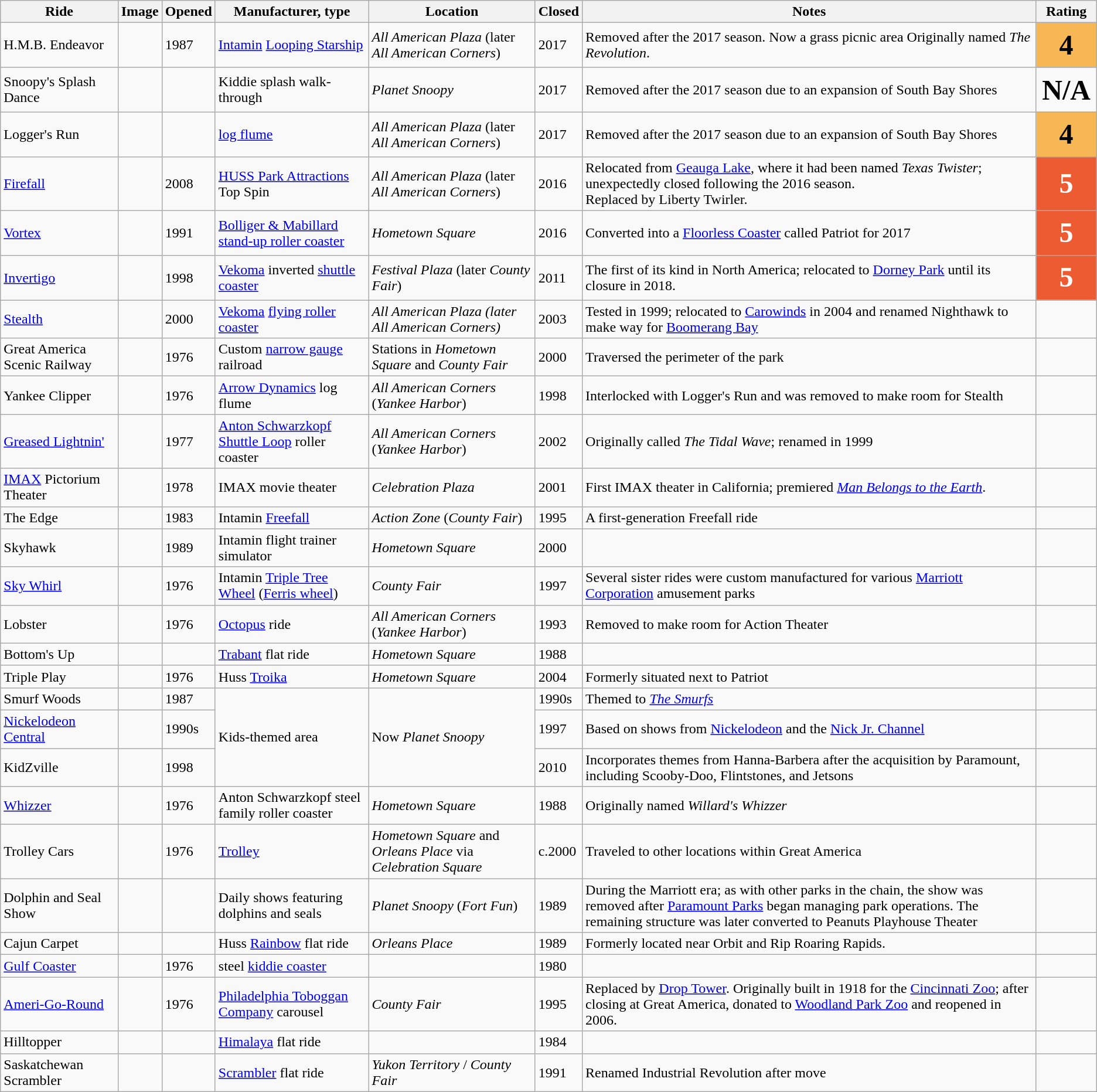<table class="wikitable sortable">
<tr>
<th>Ride</th>
<th class="unsortable">Image</th>
<th>Opened</th>
<th>Manufacturer, type</th>
<th>Location</th>
<th>Closed</th>
<th class="unsortable">Notes</th>
<th>Rating</th>
</tr>
<tr>
<td>H.M.B. Endeavor</td>
<td></td>
<td>1987</td>
<td><a href='#'>Intamin</a> <a href='#'>Looping Starship</a></td>
<td><em>All American Plaza</em> (later <em>All American Corners</em>)</td>
<td>2017</td>
<td>Removed after the 2017 season. Now a grass picnic area Originally named <em>The Revolution</em>.</td>
<td style="background:#F7B754;text-align:center;font-size:200%;"><strong>4</strong></td>
</tr>
<tr>
<td>Snoopy's Splash Dance</td>
<td></td>
<td></td>
<td>Kiddie splash walk-through</td>
<td><em>Planet Snoopy</em></td>
<td>2017</td>
<td>Removed after the 2017 season due to an expansion of South Bay Shores</td>
<td style="text-align:center;font-size:200%;"><strong>N/A</strong></td>
</tr>
<tr>
<td>Logger's Run</td>
<td></td>
<td></td>
<td><a href='#'>log flume</a></td>
<td><em>All American Plaza</em> (later <em>All American Corners</em>)</td>
<td>2017</td>
<td>Removed after the 2017 season due to an expansion of South Bay Shores</td>
<td style="background:#F7B754;text-align:center;font-size:200%;"><strong>4</strong></td>
</tr>
<tr>
<td><a href='#'>Firefall</a></td>
<td></td>
<td>2008</td>
<td><a href='#'>HUSS Park Attractions</a> Top Spin</td>
<td><em>All American Plaza</em> (later <em>All American Corners</em>)</td>
<td>2016</td>
<td>Relocated from <a href='#'>Geauga Lake</a>, where it had been named <em>Texas Twister</em>; unexpectedly closed following the 2016 season.<br>Replaced by Liberty Twirler.</td>
<td style="background:#ED5B33;text-align:center;font-size:200%;color:#FFF;"><strong>5</strong></td>
</tr>
<tr>
<td><a href='#'>Vortex</a></td>
<td></td>
<td>1991</td>
<td><a href='#'>Bolliger & Mabillard</a> <a href='#'>stand-up roller coaster</a></td>
<td><em>Hometown Square</em></td>
<td>2016</td>
<td>Converted into a <a href='#'>Floorless Coaster</a> called Patriot for 2017</td>
<td style="background:#ED5B33;text-align:center;font-size:200%;color:#FFF;"><strong>5</strong></td>
</tr>
<tr>
<td><a href='#'>Invertigo</a></td>
<td></td>
<td>1998</td>
<td><a href='#'>Vekoma</a> inverted <a href='#'>shuttle coaster</a></td>
<td><em>Festival Plaza</em> (later <em>County Fair</em>)</td>
<td>2011</td>
<td>The first of its kind in North America; relocated to <a href='#'>Dorney Park</a> until its closure in 2018.</td>
<td style="background:#ED5B33;text-align:center;font-size:200%;color:#FFF;"><strong>5</strong></td>
</tr>
<tr>
<td><a href='#'>Stealth</a></td>
<td></td>
<td>2000</td>
<td><a href='#'>Vekoma</a> <a href='#'>flying roller coaster</a></td>
<td><em>All American Plaza (later All American Corners)</em></td>
<td>2003</td>
<td>Tested in 1999; relocated to <a href='#'>Carowinds</a> in 2004 and renamed Nighthawk to make way for <a href='#'>Boomerang Bay</a></td>
<td style="text-align:center;font-size:200%;"></td>
</tr>
<tr>
<td>Great America Scenic Railway</td>
<td></td>
<td>1976</td>
<td>Custom  <a href='#'>narrow gauge</a> railroad</td>
<td>Stations in <em>Hometown Square</em> and <em>County Fair</em></td>
<td>2000</td>
<td>Traversed the perimeter of the park</td>
<td style="text-align:center;font-size:200%;"></td>
</tr>
<tr>
<td>Yankee Clipper</td>
<td></td>
<td>1976</td>
<td><a href='#'>Arrow Dynamics</a> log flume</td>
<td><em>All American Corners</em> (<em>Yankee Harbor</em>)</td>
<td>1998</td>
<td>Interlocked with Logger's Run and was removed to make room for Stealth</td>
<td style="text-align:center;font-size:200%;"></td>
</tr>
<tr>
<td><a href='#'>Greased Lightnin'</a></td>
<td></td>
<td>1977</td>
<td><a href='#'>Anton Schwarzkopf</a> <a href='#'>Shuttle Loop</a> roller coaster</td>
<td><em>All American Corners</em> (<em>Yankee Harbor</em>)</td>
<td>2002</td>
<td>Originally called <em>The Tidal Wave</em>; renamed in 1999</td>
<td style="text-align:center;font-size:200%;"></td>
</tr>
<tr>
<td><a href='#'>IMAX</a> Pictorium Theater</td>
<td></td>
<td>1978</td>
<td>IMAX movie theater</td>
<td><em>Celebration Plaza</em></td>
<td>2001</td>
<td>First IMAX theater in California; premiered <em><a href='#'>Man Belongs to the Earth</a></em>.</td>
<td style="text-align:center;font-size:200%;"></td>
</tr>
<tr>
<td>The Edge</td>
<td></td>
<td>1983</td>
<td>Intamin <a href='#'>Freefall</a></td>
<td><em>Action Zone</em> (<em>County Fair</em>)</td>
<td>1995</td>
<td>A first-generation Freefall ride</td>
<td style="text-align:center;font-size:200%;"></td>
</tr>
<tr>
<td>Skyhawk</td>
<td></td>
<td>1989</td>
<td>Intamin flight trainer simulator</td>
<td><em>Hometown Square</em></td>
<td>2000</td>
<td></td>
<td style="text-align:center;font-size:200%;"></td>
</tr>
<tr>
<td><a href='#'>Sky Whirl</a></td>
<td></td>
<td>1976</td>
<td>Intamin <a href='#'>Triple Tree Wheel</a> (<a href='#'>Ferris wheel</a>)</td>
<td><em>County Fair</em></td>
<td>1997</td>
<td>Several sister rides were custom manufactured for various <a href='#'>Marriott Corporation</a> amusement parks</td>
<td style="text-align:center;font-size:200%;"></td>
</tr>
<tr>
<td>Lobster</td>
<td></td>
<td>1976</td>
<td><a href='#'>Octopus</a> ride</td>
<td><em>All American Corners</em> (<em>Yankee Harbor</em>)</td>
<td>1993</td>
<td>Removed to make room for Action Theater</td>
<td style="text-align:center;font-size:200%;"></td>
</tr>
<tr>
<td>Bottom's Up</td>
<td></td>
<td></td>
<td><a href='#'>Trabant</a> flat ride</td>
<td><em>Hometown Square</em></td>
<td>1988</td>
<td></td>
<td style="text-align:center;font-size:200%;"></td>
</tr>
<tr>
<td>Triple Play</td>
<td></td>
<td>1976</td>
<td>Huss <a href='#'>Troika</a></td>
<td><em>Hometown Square</em></td>
<td>2004</td>
<td>Formerly situated next to Patriot</td>
<td style="text-align:center;font-size:200%;"></td>
</tr>
<tr>
<td>Smurf Woods</td>
<td></td>
<td>1987</td>
<td rowspan=3>Kids-themed area</td>
<td rowspan=3>Now <em>Planet Snoopy</em></td>
<td>1990s</td>
<td>Themed to <em><a href='#'>The Smurfs</a></em></td>
<td style="text-align:center;font-size:200%;"></td>
</tr>
<tr>
<td><a href='#'>Nickelodeon Central</a></td>
<td></td>
<td>1990s</td>
<td>1997</td>
<td>Based on shows from <a href='#'>Nickelodeon</a> and the <a href='#'>Nick Jr. Channel</a></td>
<td style="text-align:center;font-size:200%;"></td>
</tr>
<tr>
<td>KidZville</td>
<td></td>
<td>1998</td>
<td>2010</td>
<td>Incorporates themes from Hanna-Barbera after the acquisition by Paramount, including Scooby-Doo, Flintstones, and Jetsons</td>
<td style="text-align:center;font-size:200%;"></td>
</tr>
<tr>
<td><a href='#'>Whizzer</a></td>
<td></td>
<td>1976</td>
<td>Anton Schwarzkopf steel family roller coaster</td>
<td><em>Hometown Square</em></td>
<td>1988</td>
<td>Originally named <em>Willard's Whizzer</em></td>
<td style="text-align:center;font-size:200%;"></td>
</tr>
<tr>
<td>Trolley Cars</td>
<td></td>
<td>1976</td>
<td><a href='#'>Trolley</a></td>
<td><em>Hometown Square</em> and <em>Orleans Place</em> via <em>Celebration Square</em></td>
<td>c.2000</td>
<td>Traveled to other locations within Great America</td>
<td style="text-align:center;font-size:200%;"></td>
</tr>
<tr>
<td>Dolphin and Seal Show</td>
<td></td>
<td></td>
<td>Daily shows featuring dolphins and seals</td>
<td><em>Planet Snoopy</em> (<em>Fort Fun</em>)</td>
<td>1989</td>
<td>During the Marriott era; as with other parks in the chain, the show was removed after <a href='#'>Paramount Parks</a> began managing park operations. The remaining structure was later converted to Peanuts Playhouse Theater</td>
<td style="text-align:center;font-size:200%;"></td>
</tr>
<tr>
<td>Cajun Carpet</td>
<td></td>
<td></td>
<td>Huss <a href='#'>Rainbow</a> flat ride</td>
<td><em>Orleans Place</em></td>
<td>1989</td>
<td>Formerly located near Orbit and Rip Roaring Rapids.</td>
<td style="text-align:center;font-size:200%;"></td>
</tr>
<tr>
<td><a href='#'>Gulf Coaster</a></td>
<td></td>
<td>1976</td>
<td>steel <a href='#'>kiddie coaster</a></td>
<td></td>
<td>1980</td>
<td style="text-align:center;font-size:200%;"></td>
</tr>
<tr>
<td><a href='#'>Ameri-Go-Round</a></td>
<td></td>
<td>1976</td>
<td><a href='#'>Philadelphia Toboggan Company</a> carousel</td>
<td><em>County Fair</em></td>
<td>1995</td>
<td>Replaced by <a href='#'>Drop Tower</a>. Originally built in 1918 for the <a href='#'>Cincinnati Zoo</a>; after closing at Great America, donated to <a href='#'>Woodland Park Zoo</a> and reopened in 2006.</td>
<td style="text-align:center;font-size:200%;"></td>
</tr>
<tr>
<td>Hilltopper</td>
<td></td>
<td></td>
<td><a href='#'>Himalaya</a> flat ride</td>
<td></td>
<td>1984</td>
<td></td>
<td style="text-align:center;font-size:200%;"></td>
</tr>
<tr>
<td>Saskatchewan Scrambler</td>
<td></td>
<td></td>
<td><a href='#'>Scrambler</a> flat ride</td>
<td><em>Yukon Territory</em> / <em>County Fair</em></td>
<td>1991</td>
<td>Renamed Industrial Revolution after move</td>
<td style="text-align:center;font-size:200%;"></td>
</tr>
</table>
